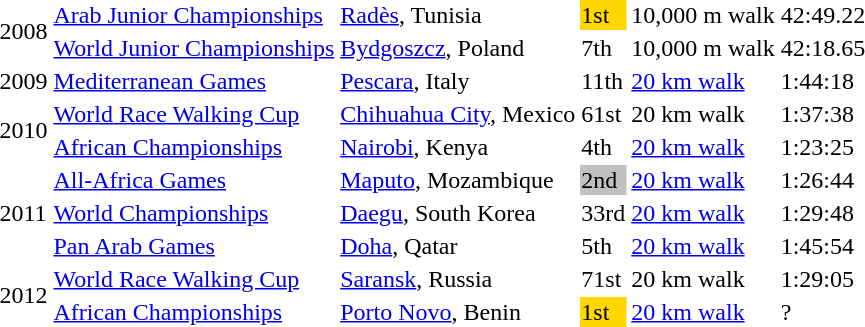<table>
<tr>
<td rowspan=2>2008</td>
<td><a href='#'>Arab Junior Championships</a></td>
<td><a href='#'>Radès</a>, Tunisia</td>
<td bgcolor=gold>1st</td>
<td>10,000 m walk</td>
<td>42:49.22</td>
</tr>
<tr>
<td><a href='#'>World Junior Championships</a></td>
<td><a href='#'>Bydgoszcz</a>, Poland</td>
<td>7th</td>
<td>10,000 m walk</td>
<td>42:18.65</td>
</tr>
<tr>
<td>2009</td>
<td><a href='#'>Mediterranean Games</a></td>
<td><a href='#'>Pescara</a>, Italy</td>
<td>11th</td>
<td><a href='#'>20 km walk</a></td>
<td>1:44:18</td>
</tr>
<tr>
<td rowspan=2>2010</td>
<td><a href='#'>World Race Walking Cup</a></td>
<td><a href='#'>Chihuahua City</a>, Mexico</td>
<td>61st</td>
<td>20 km walk</td>
<td>1:37:38</td>
</tr>
<tr>
<td><a href='#'>African Championships</a></td>
<td><a href='#'>Nairobi</a>, Kenya</td>
<td>4th</td>
<td><a href='#'>20 km walk</a></td>
<td>1:23:25</td>
</tr>
<tr>
<td rowspan=3>2011</td>
<td><a href='#'>All-Africa Games</a></td>
<td><a href='#'>Maputo</a>, Mozambique</td>
<td bgcolor=silver>2nd</td>
<td><a href='#'>20 km walk</a></td>
<td>1:26:44</td>
</tr>
<tr>
<td><a href='#'>World Championships</a></td>
<td><a href='#'>Daegu</a>, South Korea</td>
<td>33rd</td>
<td><a href='#'>20 km walk</a></td>
<td>1:29:48</td>
</tr>
<tr>
<td><a href='#'>Pan Arab Games</a></td>
<td><a href='#'>Doha</a>, Qatar</td>
<td>5th</td>
<td><a href='#'>20 km walk</a></td>
<td>1:45:54</td>
</tr>
<tr>
<td rowspan=2>2012</td>
<td><a href='#'>World Race Walking Cup</a></td>
<td><a href='#'>Saransk</a>, Russia</td>
<td>71st</td>
<td>20 km walk</td>
<td>1:29:05</td>
</tr>
<tr>
<td><a href='#'>African Championships</a></td>
<td><a href='#'>Porto Novo</a>, Benin</td>
<td bgcolor=gold>1st</td>
<td><a href='#'>20 km walk</a></td>
<td>?</td>
</tr>
</table>
